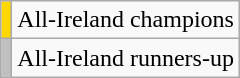<table class="wikitable">
<tr>
<td style="background-color:#FFD700"></td>
<td>All-Ireland champions</td>
</tr>
<tr>
<td style="background-color:#C0C0C0"></td>
<td>All-Ireland runners-up</td>
</tr>
</table>
